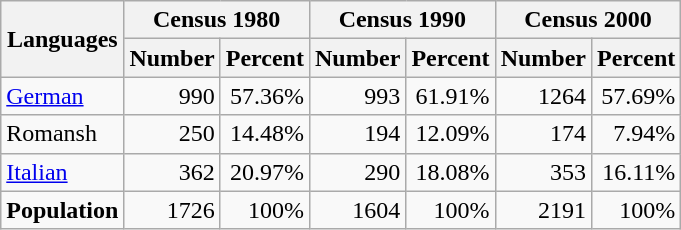<table class="wikitable">
<tr ---->
<th rowspan="2">Languages</th>
<th colspan="2">Census 1980</th>
<th colspan="2">Census 1990</th>
<th colspan="2">Census 2000</th>
</tr>
<tr ---->
<th>Number</th>
<th>Percent</th>
<th>Number</th>
<th>Percent</th>
<th>Number</th>
<th>Percent</th>
</tr>
<tr ---->
<td><a href='#'>German</a></td>
<td align=right>990</td>
<td align=right>57.36%</td>
<td align=right>993</td>
<td align=right>61.91%</td>
<td align=right>1264</td>
<td align=right>57.69%</td>
</tr>
<tr ---->
<td>Romansh</td>
<td align=right>250</td>
<td align=right>14.48%</td>
<td align=right>194</td>
<td align=right>12.09%</td>
<td align=right>174</td>
<td align=right>7.94%</td>
</tr>
<tr ---->
<td><a href='#'>Italian</a></td>
<td align=right>362</td>
<td align=right>20.97%</td>
<td align=right>290</td>
<td align=right>18.08%</td>
<td align=right>353</td>
<td align=right>16.11%</td>
</tr>
<tr ---->
<td><strong>Population</strong></td>
<td align=right>1726</td>
<td align=right>100%</td>
<td align=right>1604</td>
<td align=right>100%</td>
<td align=right>2191</td>
<td align=right>100%</td>
</tr>
</table>
